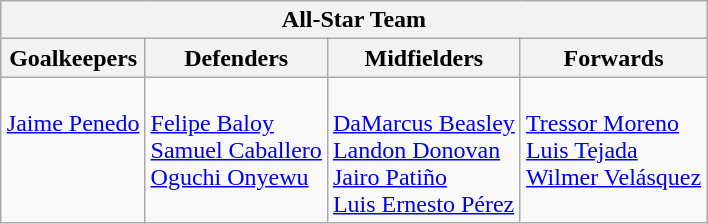<table class="wikitable" style="margin: 0 auto;">
<tr>
<th colspan=4>All-Star Team</th>
</tr>
<tr>
<th>Goalkeepers</th>
<th>Defenders</th>
<th>Midfielders</th>
<th>Forwards</th>
</tr>
<tr>
<td align=left valign=top><br> <a href='#'>Jaime Penedo</a></td>
<td align=left valign=top><br> <a href='#'>Felipe Baloy</a> <br>
 <a href='#'>Samuel Caballero</a> <br>
 <a href='#'>Oguchi Onyewu</a></td>
<td align=left valign=top><br> <a href='#'>DaMarcus Beasley</a> <br>
 <a href='#'>Landon Donovan</a> <br>
 <a href='#'>Jairo Patiño</a> <br>
 <a href='#'>Luis Ernesto Pérez</a></td>
<td align=left valign=top><br> <a href='#'>Tressor Moreno</a> <br>
 <a href='#'>Luis Tejada</a> <br>
 <a href='#'>Wilmer Velásquez</a></td>
</tr>
</table>
